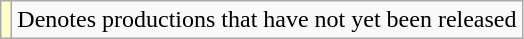<table class="wikitable">
<tr>
<td style="background:#FFFFCC;"></td>
<td>Denotes productions that have not yet been released</td>
</tr>
</table>
